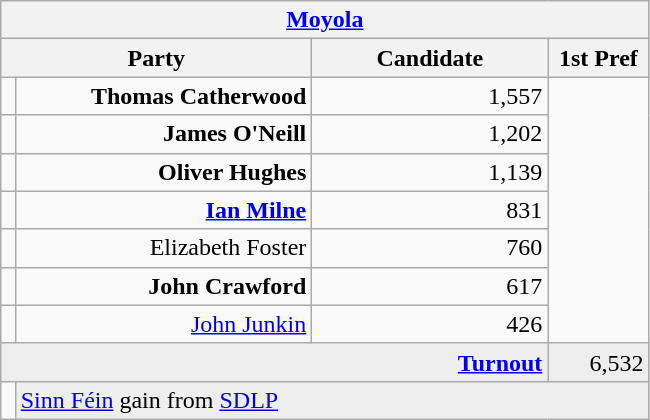<table class="wikitable">
<tr>
<th colspan="4" align="center"><a href='#'>Moyola</a></th>
</tr>
<tr>
<th colspan="2" align="center" width=200>Party</th>
<th width=150>Candidate</th>
<th width=60>1st Pref</th>
</tr>
<tr>
<td></td>
<td align="right"><strong>Thomas Catherwood</strong></td>
<td align="right">1,557</td>
</tr>
<tr>
<td></td>
<td align="right"><strong>James O'Neill</strong></td>
<td align="right">1,202</td>
</tr>
<tr>
<td></td>
<td align="right"><strong>Oliver Hughes</strong></td>
<td align="right">1,139</td>
</tr>
<tr>
<td></td>
<td align="right"><strong><a href='#'>Ian Milne</a></strong></td>
<td align="right">831</td>
</tr>
<tr>
<td></td>
<td align="right">Elizabeth Foster</td>
<td align="right">760</td>
</tr>
<tr>
<td></td>
<td align="right"><strong>John Crawford</strong></td>
<td align="right">617</td>
</tr>
<tr>
<td></td>
<td align="right"><a href='#'>John Junkin</a></td>
<td align="right">426</td>
</tr>
<tr bgcolor="EEEEEE">
<td colspan=3 align="right"><strong><a href='#'>Turnout</a></strong></td>
<td align="right">6,532</td>
</tr>
<tr>
<td bgcolor=></td>
<td colspan=3 bgcolor="EEEEEE"><a href='#'>Sinn Féin</a> gain from <a href='#'>SDLP</a></td>
</tr>
</table>
